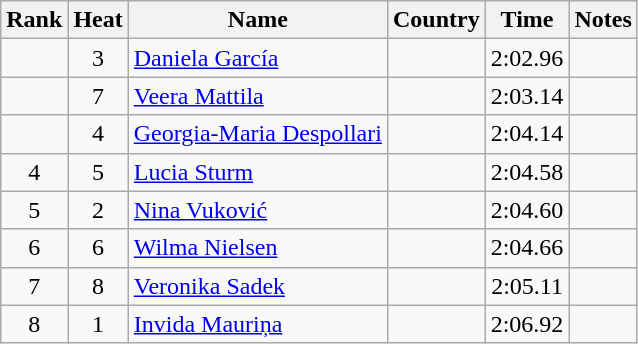<table class="wikitable sortable" style="text-align:center">
<tr>
<th>Rank</th>
<th>Heat</th>
<th>Name</th>
<th>Country</th>
<th>Time</th>
<th>Notes</th>
</tr>
<tr>
<td></td>
<td>3</td>
<td align=left><a href='#'>Daniela García</a></td>
<td align=left></td>
<td>2:02.96</td>
<td></td>
</tr>
<tr>
<td></td>
<td>7</td>
<td align=left><a href='#'>Veera Mattila</a></td>
<td align=left></td>
<td>2:03.14</td>
<td></td>
</tr>
<tr>
<td></td>
<td>4</td>
<td align=left><a href='#'>Georgia-Maria Despollari</a></td>
<td align=left></td>
<td>2:04.14</td>
<td></td>
</tr>
<tr>
<td>4</td>
<td>5</td>
<td align=left><a href='#'>Lucia Sturm</a></td>
<td align=left></td>
<td>2:04.58</td>
<td></td>
</tr>
<tr>
<td>5</td>
<td>2</td>
<td align=left><a href='#'>Nina Vuković</a></td>
<td align=left></td>
<td>2:04.60</td>
<td></td>
</tr>
<tr>
<td>6</td>
<td>6</td>
<td align=left><a href='#'>Wilma Nielsen</a></td>
<td align=left></td>
<td>2:04.66</td>
<td></td>
</tr>
<tr>
<td>7</td>
<td>8</td>
<td align=left><a href='#'>Veronika Sadek</a></td>
<td align=left></td>
<td>2:05.11</td>
<td></td>
</tr>
<tr>
<td>8</td>
<td>1</td>
<td align=left><a href='#'>Invida Mauriņa</a></td>
<td align=left></td>
<td>2:06.92</td>
<td></td>
</tr>
</table>
